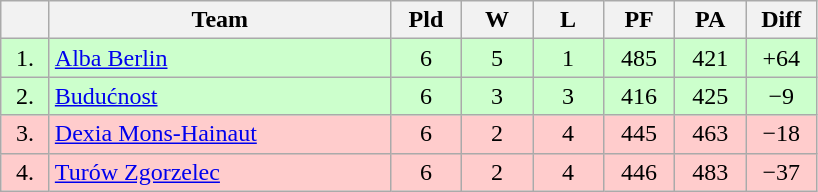<table class="wikitable" style="text-align:center">
<tr>
<th width=25></th>
<th width=220>Team</th>
<th width=40>Pld</th>
<th width=40>W</th>
<th width=40>L</th>
<th width=40>PF</th>
<th width=40>PA</th>
<th width=40>Diff</th>
</tr>
<tr style="background: #ccffcc;">
<td>1.</td>
<td align=left> <a href='#'>Alba Berlin</a></td>
<td>6</td>
<td>5</td>
<td>1</td>
<td>485</td>
<td>421</td>
<td>+64</td>
</tr>
<tr style="background: #ccffcc;">
<td>2.</td>
<td align=left> <a href='#'>Budućnost</a></td>
<td>6</td>
<td>3</td>
<td>3</td>
<td>416</td>
<td>425</td>
<td>−9</td>
</tr>
<tr style="background:#ffcccc;">
<td>3.</td>
<td align=left> <a href='#'>Dexia Mons-Hainaut</a></td>
<td>6</td>
<td>2</td>
<td>4</td>
<td>445</td>
<td>463</td>
<td>−18</td>
</tr>
<tr style="background:#ffcccc;">
<td>4.</td>
<td align=left> <a href='#'>Turów Zgorzelec</a></td>
<td>6</td>
<td>2</td>
<td>4</td>
<td>446</td>
<td>483</td>
<td>−37</td>
</tr>
</table>
